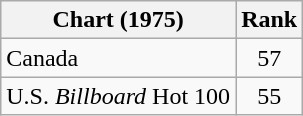<table class="wikitable">
<tr>
<th align="left">Chart (1975)</th>
<th style="text-align:center;">Rank</th>
</tr>
<tr>
<td>Canada</td>
<td style="text-align:center;">57</td>
</tr>
<tr>
<td>U.S. <em>Billboard</em> Hot 100</td>
<td style="text-align:center;">55</td>
</tr>
</table>
